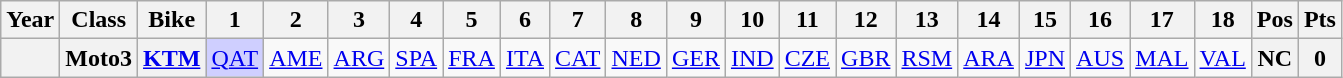<table class="wikitable" style="text-align:center">
<tr>
<th>Year</th>
<th>Class</th>
<th>Bike</th>
<th>1</th>
<th>2</th>
<th>3</th>
<th>4</th>
<th>5</th>
<th>6</th>
<th>7</th>
<th>8</th>
<th>9</th>
<th>10</th>
<th>11</th>
<th>12</th>
<th>13</th>
<th>14</th>
<th>15</th>
<th>16</th>
<th>17</th>
<th>18</th>
<th>Pos</th>
<th>Pts</th>
</tr>
<tr>
<th></th>
<th>Moto3</th>
<th><a href='#'>KTM</a></th>
<td style="background:#CFCFFF;"><a href='#'>QAT</a><br></td>
<td><a href='#'>AME</a></td>
<td><a href='#'>ARG</a></td>
<td><a href='#'>SPA</a></td>
<td><a href='#'>FRA</a></td>
<td><a href='#'>ITA</a></td>
<td><a href='#'>CAT</a></td>
<td><a href='#'>NED</a></td>
<td><a href='#'>GER</a></td>
<td><a href='#'>IND</a></td>
<td><a href='#'>CZE</a></td>
<td><a href='#'>GBR</a></td>
<td><a href='#'>RSM</a></td>
<td><a href='#'>ARA</a></td>
<td><a href='#'>JPN</a></td>
<td><a href='#'>AUS</a></td>
<td><a href='#'>MAL</a></td>
<td><a href='#'>VAL</a></td>
<th>NC</th>
<th>0</th>
</tr>
</table>
